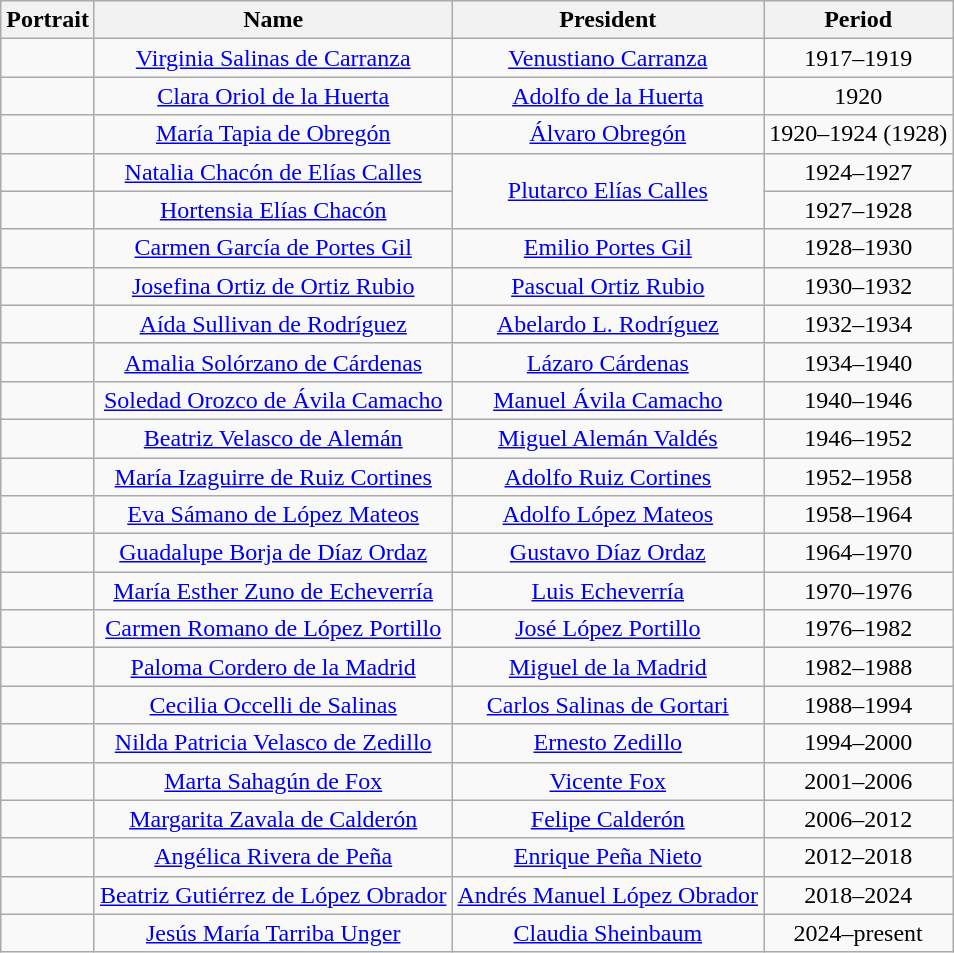<table class="wikitable" style="text-align:center">
<tr>
<th>Portrait</th>
<th>Name</th>
<th>President</th>
<th>Period</th>
</tr>
<tr>
<td></td>
<td><a href='#'>Virginia Salinas de Carranza</a><br></td>
<td><a href='#'>Venustiano Carranza</a></td>
<td>1917–1919</td>
</tr>
<tr>
<td></td>
<td><a href='#'>Clara Oriol de la Huerta</a><br></td>
<td><a href='#'>Adolfo de la Huerta</a></td>
<td>1920</td>
</tr>
<tr>
<td></td>
<td><a href='#'>María Tapia de Obregón</a><br></td>
<td><a href='#'>Álvaro Obregón</a></td>
<td>1920–1924 (1928)</td>
</tr>
<tr>
<td></td>
<td><a href='#'>Natalia Chacón de Elías Calles</a><br></td>
<td rowspan="2"><a href='#'>Plutarco Elías Calles</a></td>
<td>1924–1927</td>
</tr>
<tr>
<td></td>
<td><a href='#'>Hortensia Elías Chacón</a><br></td>
<td>1927–1928</td>
</tr>
<tr>
<td></td>
<td><a href='#'>Carmen García de Portes Gil</a><br></td>
<td><a href='#'>Emilio Portes Gil</a></td>
<td>1928–1930</td>
</tr>
<tr>
<td></td>
<td><a href='#'>Josefina Ortiz de Ortiz Rubio</a><br></td>
<td><a href='#'>Pascual Ortiz Rubio</a></td>
<td>1930–1932</td>
</tr>
<tr>
<td></td>
<td><a href='#'>Aída Sullivan de Rodríguez</a><br></td>
<td><a href='#'>Abelardo L. Rodríguez</a></td>
<td>1932–1934</td>
</tr>
<tr>
<td></td>
<td><a href='#'>Amalia Solórzano de Cárdenas</a><br></td>
<td><a href='#'>Lázaro Cárdenas</a></td>
<td>1934–1940</td>
</tr>
<tr>
<td></td>
<td><a href='#'>Soledad Orozco de Ávila Camacho</a><br></td>
<td><a href='#'>Manuel Ávila Camacho</a></td>
<td>1940–1946</td>
</tr>
<tr>
<td></td>
<td><a href='#'>Beatriz Velasco de Alemán</a><br></td>
<td><a href='#'>Miguel Alemán Valdés</a></td>
<td>1946–1952</td>
</tr>
<tr>
<td></td>
<td><a href='#'>María Izaguirre de Ruiz Cortines</a><br></td>
<td><a href='#'>Adolfo Ruiz Cortines</a></td>
<td>1952–1958</td>
</tr>
<tr>
<td></td>
<td><a href='#'>Eva Sámano de López Mateos</a><br></td>
<td><a href='#'>Adolfo López Mateos</a></td>
<td>1958–1964</td>
</tr>
<tr>
<td></td>
<td><a href='#'>Guadalupe Borja de Díaz Ordaz</a><br></td>
<td><a href='#'>Gustavo Díaz Ordaz</a></td>
<td>1964–1970</td>
</tr>
<tr>
<td></td>
<td><a href='#'>María Esther Zuno de Echeverría</a><br></td>
<td><a href='#'>Luis Echeverría</a></td>
<td>1970–1976</td>
</tr>
<tr>
<td></td>
<td><a href='#'>Carmen Romano de López Portillo</a><br></td>
<td><a href='#'>José López Portillo</a></td>
<td>1976–1982</td>
</tr>
<tr>
<td></td>
<td><a href='#'>Paloma Cordero de la Madrid</a><br></td>
<td><a href='#'>Miguel de la Madrid</a></td>
<td>1982–1988</td>
</tr>
<tr>
<td></td>
<td><a href='#'>Cecilia Occelli de Salinas</a><br></td>
<td><a href='#'>Carlos Salinas de Gortari</a></td>
<td>1988–1994</td>
</tr>
<tr>
<td></td>
<td><a href='#'>Nilda Patricia Velasco de Zedillo</a><br></td>
<td><a href='#'>Ernesto Zedillo</a></td>
<td>1994–2000</td>
</tr>
<tr>
<td></td>
<td><a href='#'>Marta Sahagún de Fox</a><br></td>
<td><a href='#'>Vicente Fox</a></td>
<td>2001–2006</td>
</tr>
<tr>
<td></td>
<td><a href='#'>Margarita Zavala de Calderón</a><br></td>
<td><a href='#'>Felipe Calderón</a></td>
<td>2006–2012</td>
</tr>
<tr>
<td></td>
<td><a href='#'>Angélica Rivera de Peña</a><br></td>
<td><a href='#'>Enrique Peña Nieto</a></td>
<td>2012–2018</td>
</tr>
<tr>
<td></td>
<td><a href='#'>Beatriz Gutiérrez de López Obrador</a><br></td>
<td><a href='#'>Andrés Manuel López Obrador</a></td>
<td>2018–2024</td>
</tr>
<tr>
<td></td>
<td><a href='#'>Jesús María Tarriba Unger</a><br></td>
<td><a href='#'>Claudia Sheinbaum</a></td>
<td>2024–present</td>
</tr>
</table>
